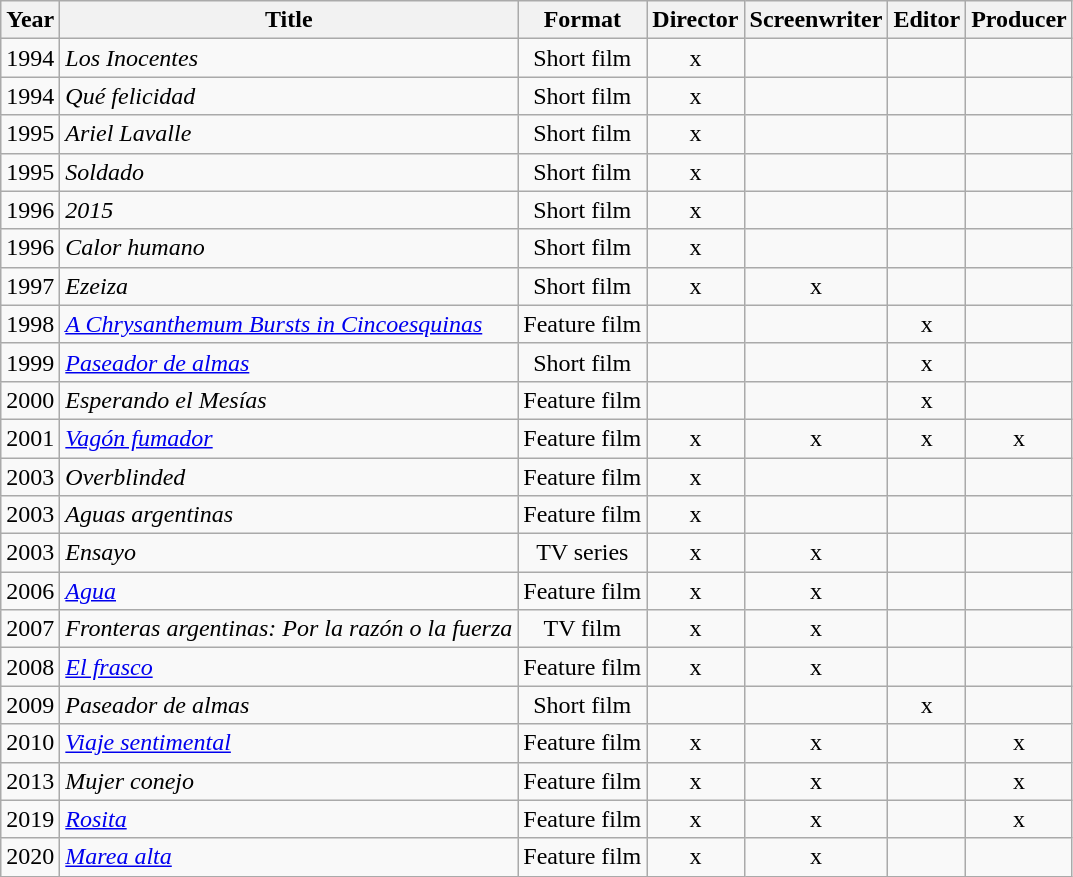<table class="wikitable sortable" style=text-align:center>
<tr>
<th>Year</th>
<th>Title</th>
<th>Format</th>
<th>Director</th>
<th>Screenwriter</th>
<th>Editor</th>
<th>Producer</th>
</tr>
<tr>
<td>1994</td>
<td style=text-align:left><em>Los Inocentes</em></td>
<td>Short film</td>
<td>x</td>
<td></td>
<td></td>
<td></td>
</tr>
<tr>
<td>1994</td>
<td style=text-align:left><em>Qué felicidad</em></td>
<td>Short film</td>
<td>x</td>
<td></td>
<td></td>
<td></td>
</tr>
<tr>
<td>1995</td>
<td style=text-align:left><em>Ariel Lavalle</em></td>
<td>Short film</td>
<td>x</td>
<td></td>
<td></td>
<td></td>
</tr>
<tr>
<td>1995</td>
<td style=text-align:left><em>Soldado</em></td>
<td>Short film</td>
<td>x</td>
<td></td>
<td></td>
<td></td>
</tr>
<tr>
<td>1996</td>
<td style=text-align:left><em>2015</em></td>
<td>Short film</td>
<td>x</td>
<td></td>
<td></td>
<td></td>
</tr>
<tr>
<td>1996</td>
<td style=text-align:left><em>Calor humano</em></td>
<td>Short film</td>
<td>x</td>
<td></td>
<td></td>
<td></td>
</tr>
<tr>
<td>1997</td>
<td style=text-align:left><em>Ezeiza</em></td>
<td>Short film</td>
<td>x</td>
<td>x</td>
<td></td>
<td></td>
</tr>
<tr>
<td>1998</td>
<td style=text-align:left><em><a href='#'>A Chrysanthemum Bursts in Cincoesquinas</a></em></td>
<td>Feature film</td>
<td></td>
<td></td>
<td>x</td>
<td></td>
</tr>
<tr>
<td>1999</td>
<td style=text-align:left><em><a href='#'>Paseador de almas</a></em></td>
<td>Short film</td>
<td></td>
<td></td>
<td>x</td>
<td></td>
</tr>
<tr>
<td>2000</td>
<td style=text-align:left><em>Esperando el Mesías</em></td>
<td>Feature film</td>
<td></td>
<td></td>
<td>x</td>
<td></td>
</tr>
<tr>
<td>2001</td>
<td style=text-align:left><em><a href='#'>Vagón fumador</a></em></td>
<td>Feature film</td>
<td>x</td>
<td>x</td>
<td>x</td>
<td>x</td>
</tr>
<tr>
<td>2003</td>
<td style=text-align:left><em>Overblinded</em></td>
<td>Feature film</td>
<td>x</td>
<td></td>
<td></td>
<td></td>
</tr>
<tr>
<td>2003</td>
<td style=text-align:left><em>Aguas argentinas</em></td>
<td>Feature film</td>
<td>x</td>
<td></td>
<td></td>
<td></td>
</tr>
<tr>
<td>2003</td>
<td style=text-align:left><em>Ensayo</em></td>
<td>TV series</td>
<td>x</td>
<td>x</td>
<td></td>
<td></td>
</tr>
<tr>
<td>2006</td>
<td style=text-align:left><em><a href='#'>Agua</a></em></td>
<td>Feature film</td>
<td>x</td>
<td>x</td>
<td></td>
<td></td>
</tr>
<tr>
<td>2007</td>
<td style=text-align:left><em>Fronteras argentinas: Por la razón o la fuerza</em></td>
<td>TV film</td>
<td>x</td>
<td>x</td>
<td></td>
<td></td>
</tr>
<tr>
<td>2008</td>
<td style=text-align:left><em><a href='#'>El frasco</a></em></td>
<td>Feature film</td>
<td>x</td>
<td>x</td>
<td></td>
<td></td>
</tr>
<tr>
<td>2009</td>
<td style=text-align:left><em>Paseador de almas</em></td>
<td>Short film</td>
<td></td>
<td></td>
<td>x</td>
<td></td>
</tr>
<tr>
<td>2010</td>
<td style=text-align:left><em><a href='#'>Viaje sentimental</a></em></td>
<td>Feature film</td>
<td>x</td>
<td>x</td>
<td></td>
<td>x</td>
</tr>
<tr>
<td>2013</td>
<td style=text-align:left><em>Mujer conejo</em></td>
<td>Feature film</td>
<td>x</td>
<td>x</td>
<td></td>
<td>x</td>
</tr>
<tr>
<td>2019</td>
<td style=text-align:left><em><a href='#'>Rosita</a></em></td>
<td>Feature film</td>
<td>x</td>
<td>x</td>
<td></td>
<td>x</td>
</tr>
<tr>
<td>2020</td>
<td style=text-align:left><em><a href='#'>Marea alta</a></em></td>
<td>Feature film</td>
<td>x</td>
<td>x</td>
<td></td>
<td></td>
</tr>
</table>
